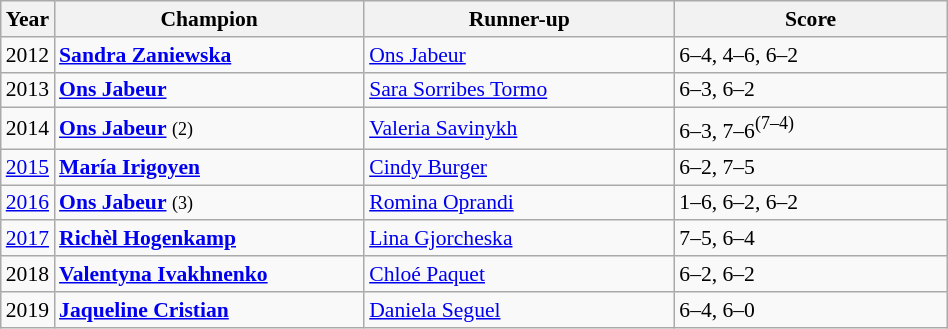<table class="wikitable" style="font-size:90%">
<tr>
<th>Year</th>
<th width="200">Champion</th>
<th width="200">Runner-up</th>
<th width="175">Score</th>
</tr>
<tr>
<td>2012</td>
<td> <strong><a href='#'>Sandra Zaniewska</a></strong></td>
<td> <a href='#'>Ons Jabeur</a></td>
<td>6–4, 4–6, 6–2</td>
</tr>
<tr>
<td>2013</td>
<td> <strong><a href='#'>Ons Jabeur</a></strong></td>
<td> <a href='#'>Sara Sorribes Tormo</a></td>
<td>6–3, 6–2</td>
</tr>
<tr>
<td>2014</td>
<td> <strong><a href='#'>Ons Jabeur</a></strong> <small>(2)</small></td>
<td> <a href='#'>Valeria Savinykh</a></td>
<td>6–3, 7–6<sup>(7–4)</sup></td>
</tr>
<tr>
<td><a href='#'>2015</a></td>
<td> <strong><a href='#'>María Irigoyen</a></strong></td>
<td> <a href='#'>Cindy Burger</a></td>
<td>6–2, 7–5</td>
</tr>
<tr>
<td><a href='#'>2016</a></td>
<td> <strong><a href='#'>Ons Jabeur</a></strong> <small>(3)</small></td>
<td> <a href='#'>Romina Oprandi</a></td>
<td>1–6, 6–2, 6–2</td>
</tr>
<tr>
<td><a href='#'>2017</a></td>
<td> <strong><a href='#'>Richèl Hogenkamp</a></strong></td>
<td> <a href='#'>Lina Gjorcheska</a></td>
<td>7–5, 6–4</td>
</tr>
<tr>
<td>2018</td>
<td> <strong><a href='#'>Valentyna Ivakhnenko</a></strong></td>
<td> <a href='#'>Chloé Paquet</a></td>
<td>6–2, 6–2</td>
</tr>
<tr>
<td>2019</td>
<td> <strong><a href='#'>Jaqueline Cristian</a></strong></td>
<td> <a href='#'>Daniela Seguel</a></td>
<td>6–4, 6–0</td>
</tr>
</table>
